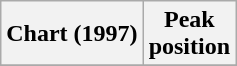<table class="wikitable sortable plainrowheaders" style="text-align:center">
<tr>
<th>Chart (1997)</th>
<th>Peak<br>position</th>
</tr>
<tr>
</tr>
</table>
